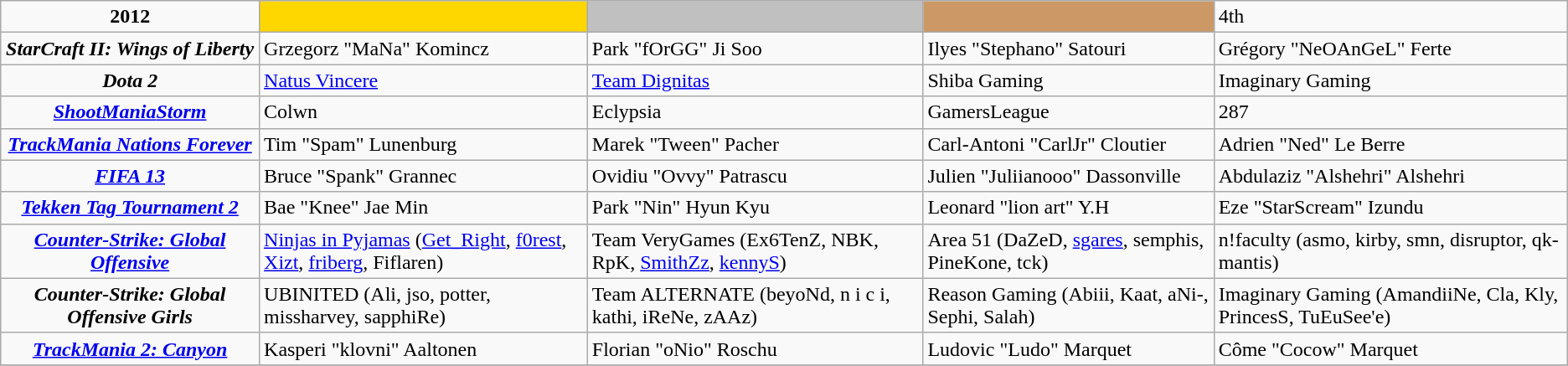<table class="wikitable" style="text-align:left">
<tr>
<td style="text-align:center"><strong>2012</strong></td>
<td style="text-align:center" bgcolor="gold"></td>
<td style="text-align:center" bgcolor="silver"></td>
<td style="text-align:center" bgcolor="CC9966"></td>
<td>4th</td>
</tr>
<tr>
<td style="text-align:center"><strong><em>StarCraft II: Wings of Liberty</em></strong></td>
<td> Grzegorz "MaNa" Komincz</td>
<td> Park "fOrGG" Ji Soo</td>
<td> Ilyes "Stephano" Satouri</td>
<td> Grégory "NeOAnGeL" Ferte</td>
</tr>
<tr>
<td style="text-align:center"><strong><em>Dota 2</em></strong></td>
<td> <a href='#'>Natus Vincere</a></td>
<td> <a href='#'>Team Dignitas</a></td>
<td> Shiba Gaming</td>
<td> Imaginary Gaming</td>
</tr>
<tr>
<td style="text-align:center"><strong><em><a href='#'>ShootMania</a><a href='#'>Storm</a></em></strong></td>
<td> Colwn</td>
<td> Eclypsia</td>
<td> GamersLeague</td>
<td> 287</td>
</tr>
<tr>
<td style="text-align:center"><strong><em><a href='#'>TrackMania Nations Forever</a></em></strong></td>
<td> Tim "Spam" Lunenburg</td>
<td> Marek "Tween" Pacher</td>
<td> Carl-Antoni "CarlJr" Cloutier</td>
<td> Adrien "Ned" Le Berre</td>
</tr>
<tr>
<td style="text-align:center"><strong><em><a href='#'>FIFA 13</a></em></strong></td>
<td> Bruce "Spank" Grannec</td>
<td> Ovidiu "Ovvy" Patrascu</td>
<td> Julien "Juliianooo" Dassonville</td>
<td> Abdulaziz "Alshehri" Alshehri</td>
</tr>
<tr>
<td style="text-align:center"><strong><em><a href='#'>Tekken Tag Tournament 2</a></em></strong></td>
<td> Bae "Knee" Jae Min</td>
<td> Park "Nin" Hyun Kyu</td>
<td> Leonard "lion art" Y.H</td>
<td> Eze "StarScream" Izundu</td>
</tr>
<tr>
<td style="text-align:center"><strong><em><a href='#'>Counter-Strike: Global Offensive</a></em></strong></td>
<td> <a href='#'>Ninjas in Pyjamas</a> (<a href='#'>Get_Right</a>, <a href='#'>f0rest</a>, <a href='#'>Xizt</a>, <a href='#'>friberg</a>, Fiflaren)</td>
<td> Team VeryGames (Ex6TenZ, NBK, RpK, <a href='#'>SmithZz</a>, <a href='#'>kennyS</a>)</td>
<td> Area 51 (DaZeD, <a href='#'>sgares</a>, semphis, PineKone, tck)</td>
<td> n!faculty (asmo, kirby, smn, disruptor, qk-mantis)</td>
</tr>
<tr>
<td style="text-align:center"><strong><em>Counter-Strike: Global Offensive Girls</em></strong></td>
<td> UBINITED (Ali, jso, potter, missharvey, sapphiRe)</td>
<td> Team ALTERNATE (beyoNd, n i c i, kathi, iReNe, zAAz)</td>
<td> Reason Gaming (Abiii, Kaat, aNi-, Sephi, Salah)</td>
<td> Imaginary Gaming (AmandiiNe, Cla, Kly, PrincesS, TuEuSee'e)</td>
</tr>
<tr>
<td style="text-align:center"><strong><em><a href='#'>TrackMania 2: Canyon</a></em></strong></td>
<td> Kasperi "klovni" Aaltonen</td>
<td> Florian "oNio" Roschu</td>
<td> Ludovic "Ludo" Marquet</td>
<td> Côme "Cocow" Marquet</td>
</tr>
<tr>
</tr>
</table>
